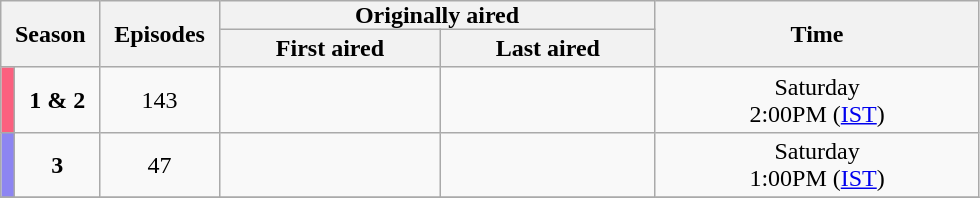<table class="wikitable plainrowheaders" style="text-align:center;">
<tr>
<th style="padding:0 9px;" rowspan="2" colspan="2">Season</th>
<th style="padding:0 9px;" rowspan="2">Episodes</th>
<th style="padding:0 90px;" colspan="2">Originally aired</th>
<th style="padding:0 90px;" rowspan="2">Time</th>
</tr>
<tr>
<th>First aired</th>
<th>Last aired</th>
</tr>
<tr>
<td scope="row" style="background:#FB607F; color:#120;"></td>
<td><strong>1 & 2</strong></td>
<td>143</td>
<td></td>
<td></td>
<td>Saturday <br> 2:00PM (<a href='#'>IST</a>)</td>
</tr>
<tr>
<td scope="row" style="background:#8d85f2; color:#100;"></td>
<td><strong>3</strong></td>
<td>47</td>
<td></td>
<td></td>
<td>Saturday <br> 1:00PM (<a href='#'>IST</a>)</td>
</tr>
<tr>
</tr>
</table>
